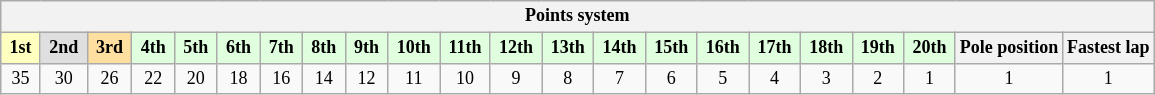<table class="wikitable" style="font-size:75%; text-align:center">
<tr>
<th colspan="22">Points system</th>
</tr>
<tr>
<td style="background:#ffffbf;"> <strong>1st</strong> </td>
<td style="background:#dfdfdf;"> <strong>2nd</strong> </td>
<td style="background:#ffdf9f;"> <strong>3rd</strong> </td>
<td style="background:#dfffdf;"> <strong>4th</strong> </td>
<td style="background:#dfffdf;"> <strong>5th</strong> </td>
<td style="background:#dfffdf;"> <strong>6th</strong> </td>
<td style="background:#dfffdf;"> <strong>7th</strong> </td>
<td style="background:#dfffdf;"> <strong>8th</strong> </td>
<td style="background:#dfffdf;"> <strong>9th</strong> </td>
<td style="background:#dfffdf;"> <strong>10th</strong> </td>
<td style="background:#dfffdf;"> <strong>11th</strong> </td>
<td style="background:#dfffdf;"> <strong>12th</strong> </td>
<td style="background:#dfffdf;"> <strong>13th</strong> </td>
<td style="background:#dfffdf;"> <strong>14th</strong> </td>
<td style="background:#dfffdf;"> <strong>15th</strong> </td>
<td style="background:#dfffdf;"> <strong>16th</strong> </td>
<td style="background:#dfffdf;"> <strong>17th</strong> </td>
<td style="background:#dfffdf;"> <strong>18th</strong> </td>
<td style="background:#dfffdf;"> <strong>19th</strong> </td>
<td style="background:#dfffdf;"> <strong>20th</strong> </td>
<th>Pole position</th>
<th>Fastest lap</th>
</tr>
<tr>
<td>35</td>
<td>30</td>
<td>26</td>
<td>22</td>
<td>20</td>
<td>18</td>
<td>16</td>
<td>14</td>
<td>12</td>
<td>11</td>
<td>10</td>
<td>9</td>
<td>8</td>
<td>7</td>
<td>6</td>
<td>5</td>
<td>4</td>
<td>3</td>
<td>2</td>
<td>1</td>
<td>1</td>
<td>1</td>
</tr>
</table>
